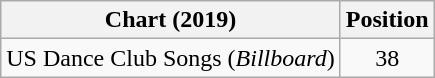<table class="wikitable">
<tr>
<th>Chart (2019)</th>
<th>Position</th>
</tr>
<tr>
<td>US Dance Club Songs (<em>Billboard</em>)</td>
<td style="text-align:center">38</td>
</tr>
</table>
